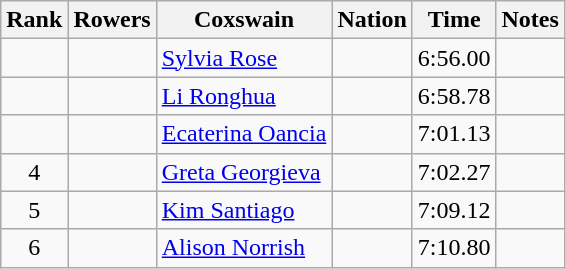<table class="wikitable sortable" style="text-align:center">
<tr>
<th>Rank</th>
<th>Rowers</th>
<th>Coxswain</th>
<th>Nation</th>
<th>Time</th>
<th>Notes</th>
</tr>
<tr>
<td></td>
<td align=left data-sort-value="Doberschütz, Gerlinde"></td>
<td align=left data-sort-value="Rose, Sylvia"><a href='#'>Sylvia Rose</a></td>
<td align=left></td>
<td>6:56.00</td>
<td></td>
</tr>
<tr>
<td></td>
<td align=left></td>
<td align=left><a href='#'>Li Ronghua</a></td>
<td align=left></td>
<td>6:58.78</td>
<td></td>
</tr>
<tr>
<td></td>
<td align=left data-sort-value="Anitaș, Herta"></td>
<td align=left data-sort-value="Oancia, Ecaterina"><a href='#'>Ecaterina Oancia</a></td>
<td align=left></td>
<td>7:01.13</td>
<td></td>
</tr>
<tr>
<td>4</td>
<td align=left data-sort-value="Durchova, Svetla"></td>
<td align=left data-sort-value="Georgieva, Greta"><a href='#'>Greta Georgieva</a></td>
<td align=left></td>
<td>7:02.27</td>
<td></td>
</tr>
<tr>
<td>5</td>
<td align=left data-sort-value="Bradley, Elizabeth"></td>
<td align=left data-sort-value="Santiago, Kim"><a href='#'>Kim Santiago</a></td>
<td align=left></td>
<td>7:09.12</td>
<td></td>
</tr>
<tr>
<td>6</td>
<td align=left data-sort-value="Gough, Joanne"></td>
<td align=left data-sort-value="Norrish, Alison"><a href='#'>Alison Norrish</a></td>
<td align=left></td>
<td>7:10.80</td>
<td></td>
</tr>
</table>
